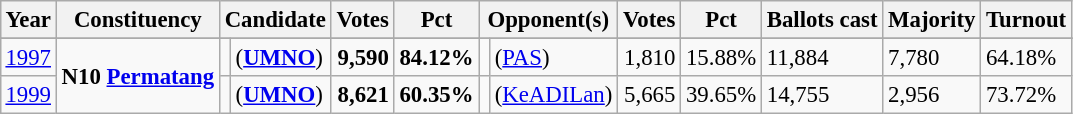<table class="wikitable" style="margin:0.5em ; font-size:95%">
<tr>
<th>Year</th>
<th>Constituency</th>
<th colspan=2>Candidate</th>
<th>Votes</th>
<th>Pct</th>
<th colspan=2>Opponent(s)</th>
<th>Votes</th>
<th>Pct</th>
<th>Ballots cast</th>
<th>Majority</th>
<th>Turnout</th>
</tr>
<tr>
</tr>
<tr>
<td><a href='#'>1997</a></td>
<td rowspan=2><strong>N10 <a href='#'>Permatang</a></strong></td>
<td></td>
<td> (<a href='#'><strong>UMNO</strong></a>)</td>
<td align="right"><strong>9,590</strong></td>
<td><strong>84.12%</strong></td>
<td></td>
<td> (<a href='#'>PAS</a>)</td>
<td align="right">1,810</td>
<td>15.88%</td>
<td>11,884</td>
<td>7,780</td>
<td>64.18%</td>
</tr>
<tr>
<td><a href='#'>1999</a></td>
<td></td>
<td> (<a href='#'><strong>UMNO</strong></a>)</td>
<td align="right"><strong>8,621</strong></td>
<td><strong>60.35%</strong></td>
<td></td>
<td> (<a href='#'>KeADILan</a>)</td>
<td align="right">5,665</td>
<td>39.65%</td>
<td>14,755</td>
<td>2,956</td>
<td>73.72%</td>
</tr>
</table>
